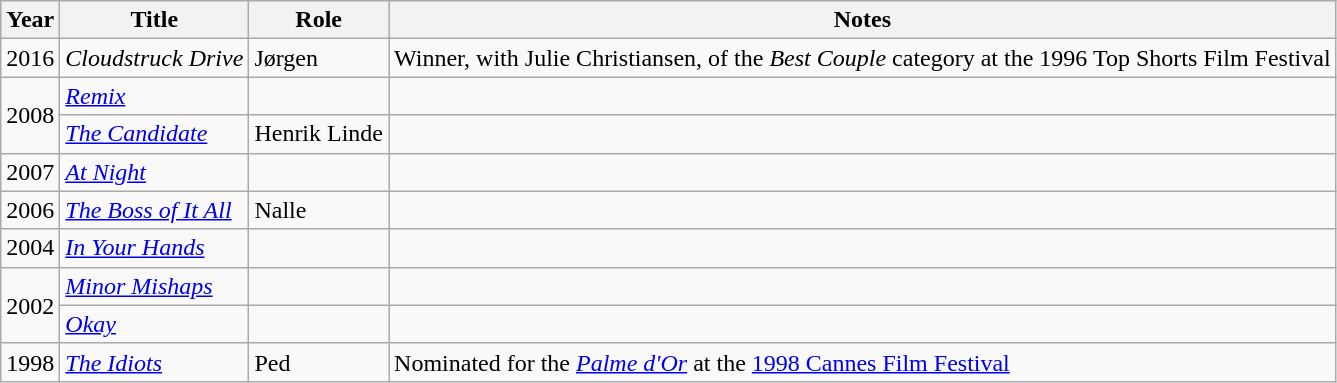<table class="wikitable sortable">
<tr>
<th>Year</th>
<th>Title</th>
<th>Role</th>
<th class="unsortable">Notes</th>
</tr>
<tr>
<td>2016</td>
<td><em>Cloudstruck Drive</em></td>
<td>Jørgen</td>
<td>Winner, with Julie Christiansen, of the <em>Best Couple</em> category at the 1996 Top Shorts Film Festival</td>
</tr>
<tr>
<td rowspan=2>2008</td>
<td><em><a href='#'>Remix</a></em></td>
<td></td>
<td></td>
</tr>
<tr>
<td><em><a href='#'>The Candidate</a></em></td>
<td>Henrik Linde</td>
<td></td>
</tr>
<tr>
<td>2007</td>
<td><em><a href='#'>At Night</a></em></td>
<td></td>
<td></td>
</tr>
<tr>
<td>2006</td>
<td><em><a href='#'>The Boss of It All</a></em></td>
<td>Nalle</td>
<td></td>
</tr>
<tr>
<td>2004</td>
<td><em><a href='#'>In Your Hands</a></em></td>
<td></td>
<td></td>
</tr>
<tr>
<td rowspan=2>2002</td>
<td><em><a href='#'>Minor Mishaps</a></em></td>
<td></td>
<td></td>
</tr>
<tr>
<td><em><a href='#'>Okay</a></em></td>
<td></td>
<td></td>
</tr>
<tr>
<td>1998</td>
<td><em><a href='#'>The Idiots</a></em></td>
<td>Ped</td>
<td>Nominated for the <em><a href='#'>Palme d'Or</a></em> at the <a href='#'>1998 Cannes Film Festival</a></td>
</tr>
</table>
